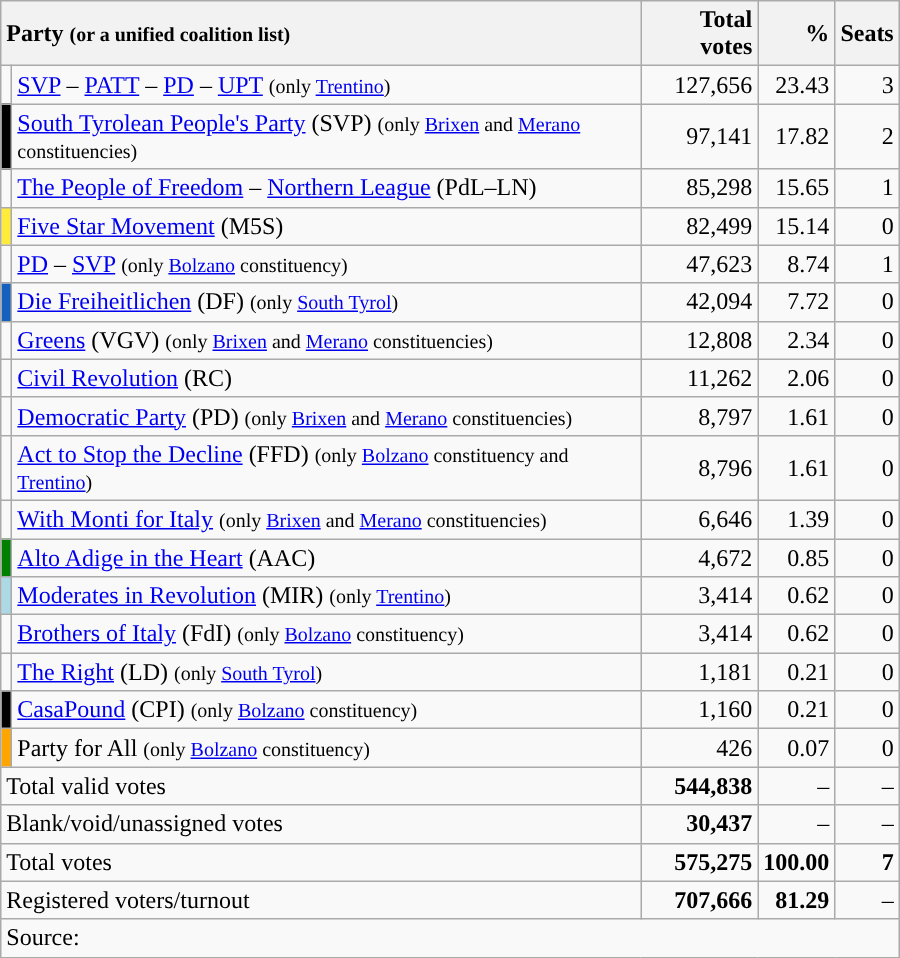<table class="wikitable" style="width:600px">
<tr>
<th colspan="2" style="text-align:left;">Party <small>(or a unified coalition list)</small></th>
<th style="text-align:right;">Total votes</th>
<th style="text-align:right;">%</th>
<th style="text-align:right;">Seats</th>
</tr>
<tr>
<td></td>
<td style="text-align:left;"><a href='#'>SVP</a> – <a href='#'>PATT</a> – <a href='#'>PD</a> – <a href='#'>UPT</a> <small>(only <a href='#'>Trentino</a>)</small></td>
<td style="text-align:right;">127,656</td>
<td style="text-align:right;">23.43</td>
<td style="text-align:right;">3</td>
</tr>
<tr>
<td style="background:black;"></td>
<td style="text-align:left;"><a href='#'>South Tyrolean People's Party</a> (SVP) <small>(only <a href='#'>Brixen</a> and <a href='#'>Merano</a> constituencies)</small></td>
<td style="text-align:right;">97,141</td>
<td style="text-align:right;">17.82</td>
<td style="text-align:right;">2</td>
</tr>
<tr>
<td></td>
<td style="text-align:left;"><a href='#'>The People of Freedom</a> – <a href='#'>Northern League</a> (PdL–LN)</td>
<td style="text-align:right;">85,298</td>
<td style="text-align:right;">15.65</td>
<td style="text-align:right;">1</td>
</tr>
<tr>
<td style="background:#ffeb3b;"></td>
<td style="text-align:left;"><a href='#'>Five Star Movement</a> (M5S)</td>
<td style="text-align:right;">82,499</td>
<td style="text-align:right;">15.14</td>
<td style="text-align:right;">0</td>
</tr>
<tr>
<td></td>
<td style="text-align:left;"><a href='#'>PD</a> – <a href='#'>SVP</a> <small>(only <a href='#'>Bolzano</a> constituency)</small></td>
<td style="text-align:right;">47,623</td>
<td style="text-align:right;">8.74</td>
<td style="text-align:right;">1</td>
</tr>
<tr>
<td style="background:#1560bd;"></td>
<td style="text-align:left;"><a href='#'>Die Freiheitlichen</a> (DF) <small>(only <a href='#'>South Tyrol</a>)</small></td>
<td style="text-align:right;">42,094</td>
<td style="text-align:right;">7.72</td>
<td style="text-align:right;">0</td>
</tr>
<tr>
<td></td>
<td style="text-align:left;"><a href='#'>Greens</a> (VGV) <small>(only <a href='#'>Brixen</a> and <a href='#'>Merano</a> constituencies)</small></td>
<td style="text-align:right;">12,808</td>
<td style="text-align:right;">2.34</td>
<td style="text-align:right;">0</td>
</tr>
<tr>
<td></td>
<td style="text-align:left;"><a href='#'>Civil Revolution</a> (RC)</td>
<td style="text-align:right;">11,262</td>
<td style="text-align:right;">2.06</td>
<td style="text-align:right;">0</td>
</tr>
<tr>
<td></td>
<td style="text-align:left;"><a href='#'>Democratic Party</a> (PD) <small>(only <a href='#'>Brixen</a> and <a href='#'>Merano</a> constituencies)</small></td>
<td style="text-align:right;">8,797</td>
<td style="text-align:right;">1.61</td>
<td style="text-align:right;">0</td>
</tr>
<tr>
<td></td>
<td style="text-align:left;"><a href='#'>Act to Stop the Decline</a> (FFD) <small>(only <a href='#'>Bolzano</a> constituency and <a href='#'>Trentino</a>)</small></td>
<td style="text-align:right;">8,796</td>
<td style="text-align:right;">1.61</td>
<td style="text-align:right;">0</td>
</tr>
<tr>
<td></td>
<td style="text-align:left;"><a href='#'>With Monti for Italy</a> <small>(only <a href='#'>Brixen</a> and <a href='#'>Merano</a> constituencies)</small></td>
<td style="text-align:right;">6,646</td>
<td style="text-align:right;">1.39</td>
<td style="text-align:right;">0</td>
</tr>
<tr>
<td style="background:green;"></td>
<td style="text-align:left;"><a href='#'>Alto Adige in the Heart</a> (AAC)</td>
<td style="text-align:right;">4,672</td>
<td style="text-align:right;">0.85</td>
<td style="text-align:right;">0</td>
</tr>
<tr>
<td style="background:lightblue;"></td>
<td style="text-align:left;"><a href='#'>Moderates in Revolution</a> (MIR) <small>(only <a href='#'>Trentino</a>)</small></td>
<td style="text-align:right;">3,414</td>
<td style="text-align:right;">0.62</td>
<td style="text-align:right;">0</td>
</tr>
<tr>
<td></td>
<td style="text-align:left;"><a href='#'>Brothers of Italy</a> (FdI) <small>(only <a href='#'>Bolzano</a> constituency)</small></td>
<td style="text-align:right;">3,414</td>
<td style="text-align:right;">0.62</td>
<td style="text-align:right;">0</td>
</tr>
<tr>
<td></td>
<td style="text-align:left;"><a href='#'>The Right</a> (LD) <small>(only <a href='#'>South Tyrol</a>)</small></td>
<td style="text-align:right;">1,181</td>
<td style="text-align:right;">0.21</td>
<td style="text-align:right;">0</td>
</tr>
<tr>
<td style="background:black;"></td>
<td style="text-align:left;"><a href='#'>CasaPound</a> (CPI) <small>(only <a href='#'>Bolzano</a> constituency)</small></td>
<td style="text-align:right;">1,160</td>
<td style="text-align:right;">0.21</td>
<td style="text-align:right;">0</td>
</tr>
<tr>
<td style="background:orange;"></td>
<td style="text-align:left;">Party for All <small>(only <a href='#'>Bolzano</a> constituency)</small></td>
<td style="text-align:right;">426</td>
<td style="text-align:right;">0.07</td>
<td style="text-align:right;">0</td>
</tr>
<tr>
<td style="text-align:left;" colspan="2">Total valid votes</td>
<td style="text-align:right;"><strong>544,838</strong></td>
<td style="text-align:right;">–</td>
<td style="text-align:right;">–</td>
</tr>
<tr>
<td style="text-align:left;" colspan="2">Blank/void/unassigned votes</td>
<td style="text-align:right;"><strong>30,437</strong></td>
<td style="text-align:right;">–</td>
<td style="text-align:right;">–</td>
</tr>
<tr>
<td style="text-align:left;" colspan="2">Total votes</td>
<td style="text-align:right;"><strong>575,275</strong></td>
<td style="text-align:right;"><strong>100.00</strong></td>
<td style="text-align:right;"><strong>7</strong></td>
</tr>
<tr>
<td style="text-align:left;" colspan="2">Registered voters/turnout</td>
<td style="text-align:right;"><strong>707,666</strong></td>
<td style="text-align:right;"><strong>81.29</strong></td>
<td style="text-align:right;">–</td>
</tr>
<tr>
<td style="text-align:left;" colspan="8">Source: </td>
</tr>
</table>
